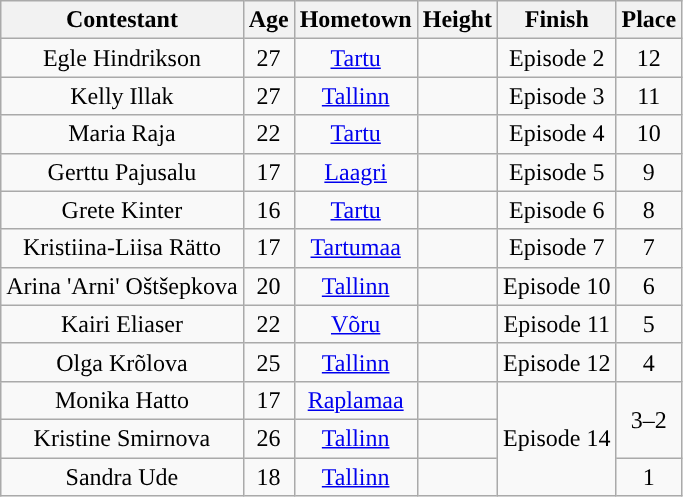<table class="wikitable sortable" style="text-align:center;">
<tr>
<th>Contestant</th>
<th>Age</th>
<th>Hometown</th>
<th>Height</th>
<th>Finish</th>
<th>Place</th>
</tr>
<tr>
<td>Egle Hindrikson</td>
<td>27</td>
<td><a href='#'>Tartu</a></td>
<td></td>
<td>Episode 2</td>
<td>12</td>
</tr>
<tr>
<td>Kelly Illak</td>
<td>27</td>
<td><a href='#'>Tallinn</a></td>
<td></td>
<td>Episode 3</td>
<td>11</td>
</tr>
<tr>
<td>Maria Raja</td>
<td>22</td>
<td><a href='#'>Tartu</a></td>
<td></td>
<td>Episode 4</td>
<td>10</td>
</tr>
<tr>
<td>Gerttu Pajusalu</td>
<td>17</td>
<td><a href='#'>Laagri</a></td>
<td></td>
<td>Episode 5</td>
<td>9</td>
</tr>
<tr>
<td>Grete Kinter</td>
<td>16</td>
<td><a href='#'>Tartu</a></td>
<td></td>
<td>Episode 6</td>
<td>8</td>
</tr>
<tr>
<td>Kristiina-Liisa Rätto</td>
<td>17</td>
<td><a href='#'>Tartumaa</a></td>
<td></td>
<td>Episode 7</td>
<td>7</td>
</tr>
<tr>
<td>Arina 'Arni' Oštšepkova</td>
<td>20</td>
<td><a href='#'>Tallinn</a></td>
<td></td>
<td>Episode 10</td>
<td>6</td>
</tr>
<tr>
<td>Kairi Eliaser</td>
<td>22</td>
<td><a href='#'>Võru</a></td>
<td></td>
<td>Episode 11</td>
<td>5</td>
</tr>
<tr>
<td>Olga Krõlova</td>
<td>25</td>
<td><a href='#'>Tallinn</a></td>
<td></td>
<td>Episode 12</td>
<td>4</td>
</tr>
<tr>
<td>Monika Hatto</td>
<td>17</td>
<td><a href='#'>Raplamaa</a></td>
<td></td>
<td rowspan="3">Episode 14</td>
<td rowspan="2">3–2</td>
</tr>
<tr>
<td>Kristine Smirnova</td>
<td>26</td>
<td><a href='#'>Tallinn</a></td>
<td></td>
</tr>
<tr>
<td>Sandra Ude</td>
<td>18</td>
<td><a href='#'>Tallinn</a></td>
<td></td>
<td>1</td>
</tr>
</table>
